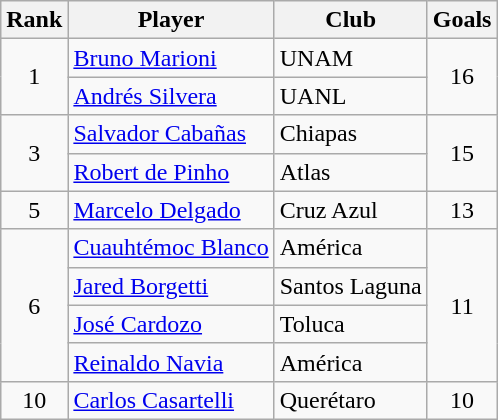<table class="wikitable">
<tr>
<th>Rank</th>
<th>Player</th>
<th>Club</th>
<th>Goals</th>
</tr>
<tr>
<td align=center rowspan=2>1</td>
<td> <a href='#'>Bruno Marioni</a></td>
<td>UNAM</td>
<td align=center rowspan=2>16</td>
</tr>
<tr>
<td> <a href='#'>Andrés Silvera</a></td>
<td>UANL</td>
</tr>
<tr>
<td align=center rowspan=2>3</td>
<td> <a href='#'>Salvador Cabañas</a></td>
<td>Chiapas</td>
<td align=center rowspan=2>15</td>
</tr>
<tr>
<td> <a href='#'>Robert de Pinho</a></td>
<td>Atlas</td>
</tr>
<tr>
<td align=center rowspan=1>5</td>
<td> <a href='#'>Marcelo Delgado</a></td>
<td>Cruz Azul</td>
<td align=center rowspan=1>13</td>
</tr>
<tr>
<td align=center rowspan=4>6</td>
<td> <a href='#'>Cuauhtémoc Blanco</a></td>
<td>América</td>
<td align=center rowspan=4>11</td>
</tr>
<tr>
<td> <a href='#'>Jared Borgetti</a></td>
<td>Santos Laguna</td>
</tr>
<tr>
<td> <a href='#'>José Cardozo</a></td>
<td>Toluca</td>
</tr>
<tr>
<td> <a href='#'>Reinaldo Navia</a></td>
<td>América</td>
</tr>
<tr>
<td align=center rowspan=1>10</td>
<td> <a href='#'>Carlos Casartelli</a></td>
<td>Querétaro</td>
<td align=center rowspan=1>10</td>
</tr>
</table>
